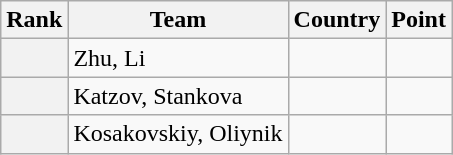<table class="wikitable sortable">
<tr>
<th>Rank</th>
<th>Team</th>
<th>Country</th>
<th>Point</th>
</tr>
<tr>
<th></th>
<td>Zhu, Li</td>
<td></td>
<td></td>
</tr>
<tr>
<th></th>
<td>Katzov, Stankova</td>
<td></td>
<td></td>
</tr>
<tr>
<th></th>
<td>Kosakovskiy, Oliynik</td>
<td></td>
<td></td>
</tr>
</table>
